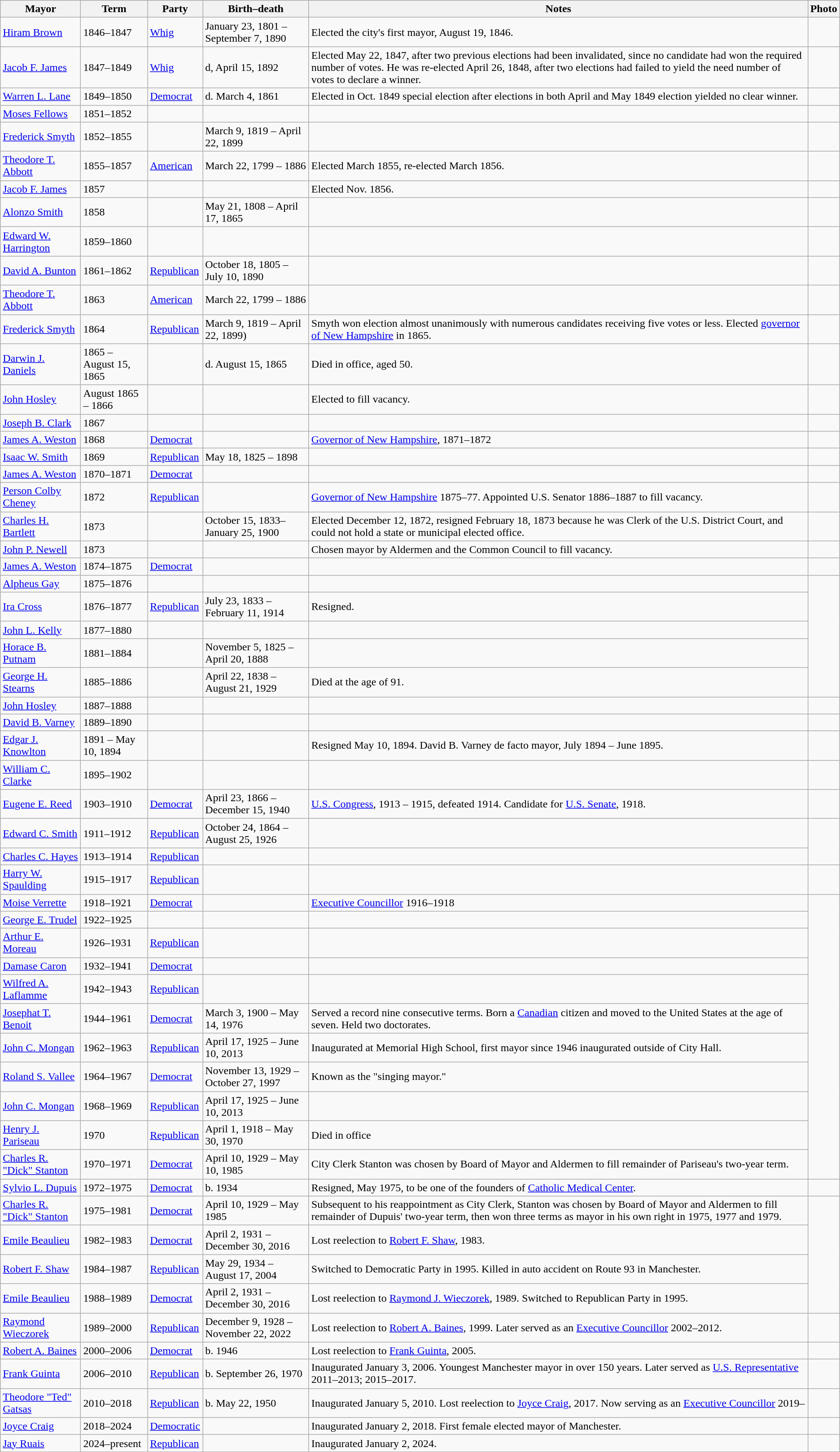<table class="wikitable">
<tr>
<th>Mayor</th>
<th>Term</th>
<th>Party</th>
<th>Birth–death</th>
<th>Notes</th>
<th>Photo</th>
</tr>
<tr>
<td><a href='#'>Hiram Brown</a></td>
<td>1846–1847</td>
<td><a href='#'>Whig</a></td>
<td>January 23, 1801 – September 7, 1890</td>
<td>Elected the city's first mayor, August 19, 1846.</td>
<td></td>
</tr>
<tr>
<td><a href='#'>Jacob F. James</a></td>
<td>1847–1849</td>
<td><a href='#'>Whig</a></td>
<td>d, April 15, 1892</td>
<td>Elected May 22, 1847, after two previous elections had been invalidated, since no candidate had won the required number of votes. He was re-elected April 26, 1848, after two elections had failed to yield the need number of votes to declare a winner.</td>
<td></td>
</tr>
<tr>
<td><a href='#'>Warren L. Lane</a></td>
<td>1849–1850</td>
<td><a href='#'>Democrat</a></td>
<td>d. March 4, 1861</td>
<td>Elected in Oct. 1849 special election after elections in both April and May 1849 election yielded no clear winner.</td>
<td></td>
</tr>
<tr>
<td><a href='#'>Moses Fellows</a></td>
<td>1851–1852</td>
<td></td>
<td></td>
<td></td>
<td></td>
</tr>
<tr>
<td><a href='#'>Frederick Smyth</a></td>
<td>1852–1855</td>
<td></td>
<td>March 9, 1819 – April 22, 1899</td>
<td></td>
<td></td>
</tr>
<tr>
<td><a href='#'>Theodore T. Abbott</a></td>
<td>1855–1857</td>
<td><a href='#'>American</a></td>
<td>March 22, 1799 – 1886</td>
<td>Elected March 1855, re-elected March 1856.</td>
</tr>
<tr>
<td><a href='#'>Jacob F. James</a></td>
<td>1857</td>
<td></td>
<td></td>
<td>Elected Nov. 1856.</td>
<td></td>
</tr>
<tr>
<td><a href='#'>Alonzo Smith</a></td>
<td>1858</td>
<td></td>
<td>May 21, 1808 – April 17, 1865</td>
<td></td>
</tr>
<tr>
<td><a href='#'>Edward W. Harrington</a></td>
<td>1859–1860</td>
<td></td>
<td></td>
<td></td>
<td></td>
</tr>
<tr>
<td><a href='#'>David A. Bunton</a></td>
<td>1861–1862</td>
<td><a href='#'>Republican</a></td>
<td>October 18, 1805 – July 10, 1890</td>
<td></td>
<td></td>
</tr>
<tr>
<td><a href='#'>Theodore T. Abbott</a></td>
<td>1863</td>
<td><a href='#'>American</a></td>
<td>March 22, 1799 – 1886</td>
<td></td>
</tr>
<tr>
<td><a href='#'>Frederick Smyth</a></td>
<td>1864</td>
<td><a href='#'>Republican</a></td>
<td>March 9, 1819 – April 22, 1899)</td>
<td>Smyth won election almost unanimously with numerous candidates receiving five votes or less. Elected <a href='#'>governor of New Hampshire</a> in 1865.</td>
<td></td>
</tr>
<tr>
<td><a href='#'>Darwin J. Daniels</a></td>
<td>1865 – August 15, 1865</td>
<td></td>
<td>d. August 15, 1865</td>
<td>Died in office, aged 50. </td>
</tr>
<tr>
<td><a href='#'>John Hosley</a></td>
<td>August 1865 – 1866</td>
<td></td>
<td></td>
<td>Elected to fill vacancy.</td>
<td></td>
</tr>
<tr>
<td><a href='#'>Joseph B. Clark</a></td>
<td>1867</td>
<td></td>
<td></td>
<td></td>
<td></td>
</tr>
<tr>
<td><a href='#'>James A. Weston</a></td>
<td>1868</td>
<td><a href='#'>Democrat</a></td>
<td></td>
<td><a href='#'>Governor of New Hampshire</a>, 1871–1872</td>
<td></td>
</tr>
<tr>
<td><a href='#'>Isaac W. Smith</a></td>
<td>1869</td>
<td><a href='#'>Republican</a></td>
<td>May 18, 1825 – 1898</td>
<td></td>
</tr>
<tr>
<td><a href='#'>James A. Weston</a></td>
<td>1870–1871</td>
<td><a href='#'>Democrat</a></td>
<td></td>
<td></td>
<td></td>
</tr>
<tr>
<td><a href='#'>Person Colby Cheney</a></td>
<td>1872</td>
<td><a href='#'>Republican</a></td>
<td></td>
<td><a href='#'>Governor of New Hampshire</a> 1875–77. Appointed U.S. Senator 1886–1887 to fill vacancy.</td>
<td></td>
</tr>
<tr>
<td><a href='#'>Charles H. Bartlett</a></td>
<td>1873</td>
<td></td>
<td>October 15, 1833–January 25, 1900</td>
<td>Elected December 12, 1872, resigned February 18, 1873 because he was Clerk of the U.S. District Court, and could not hold a state or municipal elected office.</td>
<td></td>
</tr>
<tr>
<td><a href='#'>John P. Newell</a></td>
<td>1873</td>
<td></td>
<td></td>
<td>Chosen mayor by Aldermen and the Common Council to fill vacancy.</td>
<td></td>
</tr>
<tr>
<td><a href='#'>James A. Weston</a></td>
<td>1874–1875</td>
<td><a href='#'>Democrat</a></td>
<td></td>
<td></td>
<td></td>
</tr>
<tr>
<td><a href='#'>Alpheus Gay</a></td>
<td>1875–1876</td>
<td></td>
<td></td>
<td></td>
</tr>
<tr>
<td><a href='#'>Ira Cross</a></td>
<td>1876–1877</td>
<td><a href='#'>Republican</a></td>
<td>July 23, 1833 – February 11, 1914</td>
<td>Resigned.</td>
</tr>
<tr>
<td><a href='#'>John L. Kelly</a></td>
<td>1877–1880</td>
<td></td>
<td></td>
<td></td>
</tr>
<tr>
<td><a href='#'>Horace B. Putnam</a></td>
<td>1881–1884</td>
<td></td>
<td>November 5, 1825 – April 20, 1888</td>
<td></td>
</tr>
<tr>
<td><a href='#'>George H. Stearns</a></td>
<td>1885–1886</td>
<td></td>
<td>April 22, 1838 – August 21, 1929</td>
<td>Died at the age of 91.</td>
</tr>
<tr>
<td><a href='#'>John Hosley</a></td>
<td>1887–1888</td>
<td></td>
<td></td>
<td></td>
<td></td>
</tr>
<tr>
<td><a href='#'>David B. Varney</a></td>
<td>1889–1890</td>
<td></td>
<td></td>
<td></td>
<td></td>
</tr>
<tr>
<td><a href='#'>Edgar J. Knowlton</a></td>
<td>1891 – May 10, 1894</td>
<td></td>
<td></td>
<td>Resigned May 10, 1894. David B. Varney de facto mayor, July 1894 – June 1895.</td>
</tr>
<tr>
<td><a href='#'>William C. Clarke</a></td>
<td>1895–1902</td>
<td></td>
<td></td>
<td></td>
<td></td>
</tr>
<tr>
<td><a href='#'>Eugene E. Reed</a></td>
<td>1903–1910</td>
<td><a href='#'>Democrat</a></td>
<td>April 23, 1866 – December 15, 1940</td>
<td><a href='#'>U.S. Congress</a>, 1913 – 1915, defeated 1914. Candidate for <a href='#'>U.S. Senate</a>, 1918.</td>
<td></td>
</tr>
<tr>
<td><a href='#'>Edward C. Smith</a></td>
<td>1911–1912</td>
<td><a href='#'>Republican</a></td>
<td>October 24, 1864 – August 25, 1926</td>
<td></td>
</tr>
<tr>
<td><a href='#'>Charles C. Hayes</a></td>
<td>1913–1914</td>
<td><a href='#'>Republican</a></td>
<td></td>
<td></td>
</tr>
<tr>
<td><a href='#'>Harry W. Spaulding</a></td>
<td>1915–1917</td>
<td><a href='#'>Republican</a></td>
<td></td>
<td></td>
<td></td>
</tr>
<tr>
<td><a href='#'>Moise Verrette</a></td>
<td>1918–1921</td>
<td><a href='#'>Democrat</a></td>
<td></td>
<td><a href='#'>Executive Councillor</a> 1916–1918</td>
</tr>
<tr>
<td><a href='#'>George E. Trudel</a></td>
<td>1922–1925</td>
<td></td>
<td></td>
<td></td>
</tr>
<tr>
<td><a href='#'>Arthur E. Moreau</a></td>
<td>1926–1931</td>
<td><a href='#'>Republican</a></td>
<td></td>
<td></td>
</tr>
<tr>
<td><a href='#'>Damase Caron</a></td>
<td>1932–1941</td>
<td><a href='#'>Democrat</a></td>
<td></td>
<td></td>
</tr>
<tr>
<td><a href='#'>Wilfred A. Laflamme</a></td>
<td>1942–1943</td>
<td><a href='#'>Republican</a></td>
<td></td>
<td></td>
</tr>
<tr>
<td><a href='#'>Josephat T. Benoit</a></td>
<td>1944–1961</td>
<td><a href='#'>Democrat</a></td>
<td>March 3, 1900 – May 14, 1976</td>
<td>Served a record nine consecutive terms.  Born a <a href='#'>Canadian</a> citizen and moved to the United States at the age of seven. Held two doctorates.</td>
</tr>
<tr>
<td><a href='#'>John C. Mongan</a></td>
<td>1962–1963</td>
<td><a href='#'>Republican</a></td>
<td>April 17, 1925 – June 10, 2013</td>
<td>Inaugurated at Memorial High School,  first mayor since 1946 inaugurated outside of City Hall.</td>
</tr>
<tr>
<td><a href='#'>Roland S. Vallee</a></td>
<td>1964–1967</td>
<td><a href='#'>Democrat</a></td>
<td>November 13, 1929 – October 27, 1997</td>
<td>Known as the "singing mayor."</td>
</tr>
<tr>
<td><a href='#'>John C. Mongan</a></td>
<td>1968–1969</td>
<td><a href='#'>Republican</a></td>
<td>April 17, 1925 – June 10, 2013</td>
<td></td>
</tr>
<tr>
<td><a href='#'>Henry J. Pariseau</a></td>
<td>1970</td>
<td><a href='#'>Republican</a></td>
<td>April 1, 1918 – May 30, 1970</td>
<td>Died in office</td>
</tr>
<tr>
<td><a href='#'>Charles R. "Dick" Stanton</a></td>
<td>1970–1971</td>
<td><a href='#'>Democrat</a></td>
<td>April 10, 1929 – May 10, 1985</td>
<td>City Clerk Stanton was chosen by Board of Mayor and Aldermen to fill remainder of Pariseau's two-year term.</td>
</tr>
<tr>
<td><a href='#'>Sylvio L. Dupuis</a></td>
<td>1972–1975</td>
<td><a href='#'>Democrat</a></td>
<td>b. 1934</td>
<td>Resigned, May 1975, to be one of the founders of <a href='#'>Catholic Medical Center</a>.</td>
<td></td>
</tr>
<tr>
<td><a href='#'>Charles R. "Dick" Stanton</a></td>
<td>1975–1981</td>
<td><a href='#'>Democrat</a></td>
<td>April 10, 1929 – May 1985</td>
<td>Subsequent to his reappointment as City Clerk, Stanton was chosen by Board of Mayor and Aldermen to fill remainder of Dupuis' two-year term, then won three terms as mayor in his own right in 1975, 1977 and 1979.</td>
</tr>
<tr>
<td><a href='#'>Emile Beaulieu</a></td>
<td>1982–1983</td>
<td><a href='#'>Democrat</a></td>
<td>April 2, 1931 – December 30, 2016</td>
<td>Lost reelection to <a href='#'>Robert F. Shaw</a>, 1983.</td>
</tr>
<tr>
<td><a href='#'>Robert F. Shaw</a></td>
<td>1984–1987</td>
<td><a href='#'>Republican</a></td>
<td>May 29, 1934 – August 17, 2004</td>
<td>Switched to Democratic Party in 1995. Killed in auto accident on Route 93 in Manchester.</td>
</tr>
<tr>
<td><a href='#'>Emile Beaulieu</a></td>
<td>1988–1989</td>
<td><a href='#'>Democrat</a></td>
<td>April 2, 1931 – December 30, 2016</td>
<td>Lost reelection to <a href='#'>Raymond J. Wieczorek</a>, 1989. Switched to Republican Party in 1995.</td>
</tr>
<tr>
<td><a href='#'>Raymond Wieczorek</a></td>
<td>1989–2000</td>
<td><a href='#'>Republican</a></td>
<td>December 9, 1928 – November 22, 2022</td>
<td>Lost reelection to <a href='#'>Robert A. Baines</a>, 1999. Later served as an <a href='#'>Executive Councillor</a> 2002–2012.</td>
<td></td>
</tr>
<tr>
<td><a href='#'>Robert A. Baines</a></td>
<td>2000–2006</td>
<td><a href='#'>Democrat</a></td>
<td>b. 1946</td>
<td>Lost reelection to <a href='#'>Frank Guinta</a>, 2005.</td>
<td></td>
</tr>
<tr>
<td><a href='#'>Frank Guinta</a></td>
<td>2006–2010</td>
<td><a href='#'>Republican</a></td>
<td>b. September 26, 1970</td>
<td>Inaugurated January 3, 2006. Youngest Manchester mayor in over 150 years. Later served as <a href='#'>U.S. Representative</a> 2011–2013; 2015–2017.</td>
<td></td>
</tr>
<tr>
<td><a href='#'>Theodore "Ted" Gatsas</a></td>
<td>2010–2018</td>
<td><a href='#'>Republican</a></td>
<td>b. May 22, 1950</td>
<td>Inaugurated January 5, 2010. Lost reelection to <a href='#'>Joyce Craig</a>, 2017. Now serving as an <a href='#'>Executive Councillor</a> 2019–</td>
<td></td>
</tr>
<tr>
<td><a href='#'>Joyce Craig</a></td>
<td>2018–2024</td>
<td><a href='#'>Democratic</a></td>
<td></td>
<td>Inaugurated January 2, 2018. First female elected mayor of Manchester.</td>
<td></td>
</tr>
<tr>
<td><a href='#'>Jay Ruais</a></td>
<td>2024–present</td>
<td><a href='#'>Republican</a></td>
<td></td>
<td>Inaugurated January 2, 2024.</td>
<td></td>
</tr>
</table>
